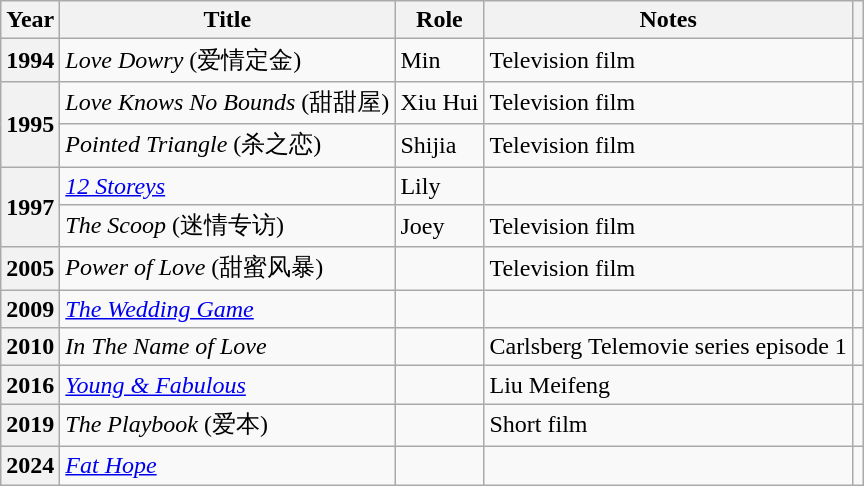<table class="wikitable sortable plainrowheaders">
<tr>
<th scope="col">Year</th>
<th scope="col">Title</th>
<th scope="col">Role</th>
<th scope="col" class="unsortable">Notes</th>
<th scope="col" class="unsortable"></th>
</tr>
<tr>
<th scope="row">1994</th>
<td><em>Love Dowry</em> (爱情定金)</td>
<td>Min</td>
<td>Television film</td>
<td></td>
</tr>
<tr>
<th scope="row" rowspan="2">1995</th>
<td><em>Love Knows No Bounds</em> (甜甜屋)</td>
<td>Xiu Hui</td>
<td>Television film</td>
<td></td>
</tr>
<tr>
<td><em>Pointed Triangle</em> (杀之恋)</td>
<td>Shijia</td>
<td>Television film</td>
<td></td>
</tr>
<tr>
<th scope="row" rowspan="2">1997</th>
<td><em><a href='#'>12 Storeys</a></em></td>
<td>Lily</td>
<td></td>
<td></td>
</tr>
<tr>
<td><em>The Scoop</em> (迷情专访)</td>
<td>Joey</td>
<td>Television film</td>
<td></td>
</tr>
<tr>
<th scope="row">2005</th>
<td><em>Power of Love</em> (甜蜜风暴)</td>
<td></td>
<td>Television film</td>
<td></td>
</tr>
<tr>
<th scope="row">2009</th>
<td><em><a href='#'>The Wedding Game</a></em></td>
<td></td>
<td></td>
<td></td>
</tr>
<tr>
<th scope="row">2010</th>
<td><em>In The Name of Love</em></td>
<td></td>
<td>Carlsberg Telemovie series episode 1</td>
<td></td>
</tr>
<tr>
<th scope="row">2016</th>
<td><em><a href='#'>Young & Fabulous</a></em></td>
<td></td>
<td>Liu Meifeng</td>
<td></td>
</tr>
<tr>
<th scope="row">2019</th>
<td><em>The Playbook</em> (爱本)</td>
<td></td>
<td>Short film</td>
<td></td>
</tr>
<tr>
<th scope="row">2024</th>
<td><em><a href='#'>Fat Hope</a></em></td>
<td></td>
<td></td>
<td></td>
</tr>
</table>
